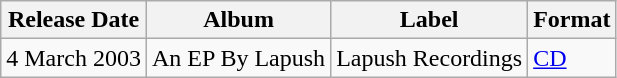<table class="wikitable">
<tr>
<th>Release Date</th>
<th>Album</th>
<th>Label</th>
<th>Format</th>
</tr>
<tr>
<td>4 March 2003</td>
<td>An EP By Lapush</td>
<td>Lapush Recordings</td>
<td><a href='#'>CD</a></td>
</tr>
</table>
